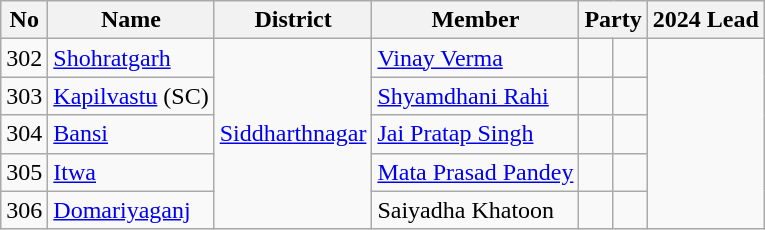<table class="wikitable sortable">
<tr>
<th>No</th>
<th>Name</th>
<th>District</th>
<th>Member</th>
<th colspan="2">Party</th>
<th colspan="2">2024 Lead</th>
</tr>
<tr>
<td>302</td>
<td><a href='#'>Shohratgarh</a></td>
<td rowspan="5"><a href='#'>Siddharthnagar</a></td>
<td><a href='#'>Vinay Verma</a></td>
<td></td>
<td></td>
</tr>
<tr>
<td>303</td>
<td><a href='#'>Kapilvastu</a> (SC)</td>
<td><a href='#'>Shyamdhani Rahi</a></td>
<td></td>
<td></td>
</tr>
<tr>
<td>304</td>
<td><a href='#'>Bansi</a></td>
<td><a href='#'>Jai Pratap Singh</a></td>
<td></td>
<td></td>
</tr>
<tr>
<td>305</td>
<td><a href='#'>Itwa</a></td>
<td><a href='#'>Mata Prasad Pandey</a></td>
<td></td>
<td></td>
</tr>
<tr>
<td>306</td>
<td><a href='#'>Domariyaganj</a></td>
<td>Saiyadha Khatoon</td>
<td></td>
<td></td>
</tr>
</table>
